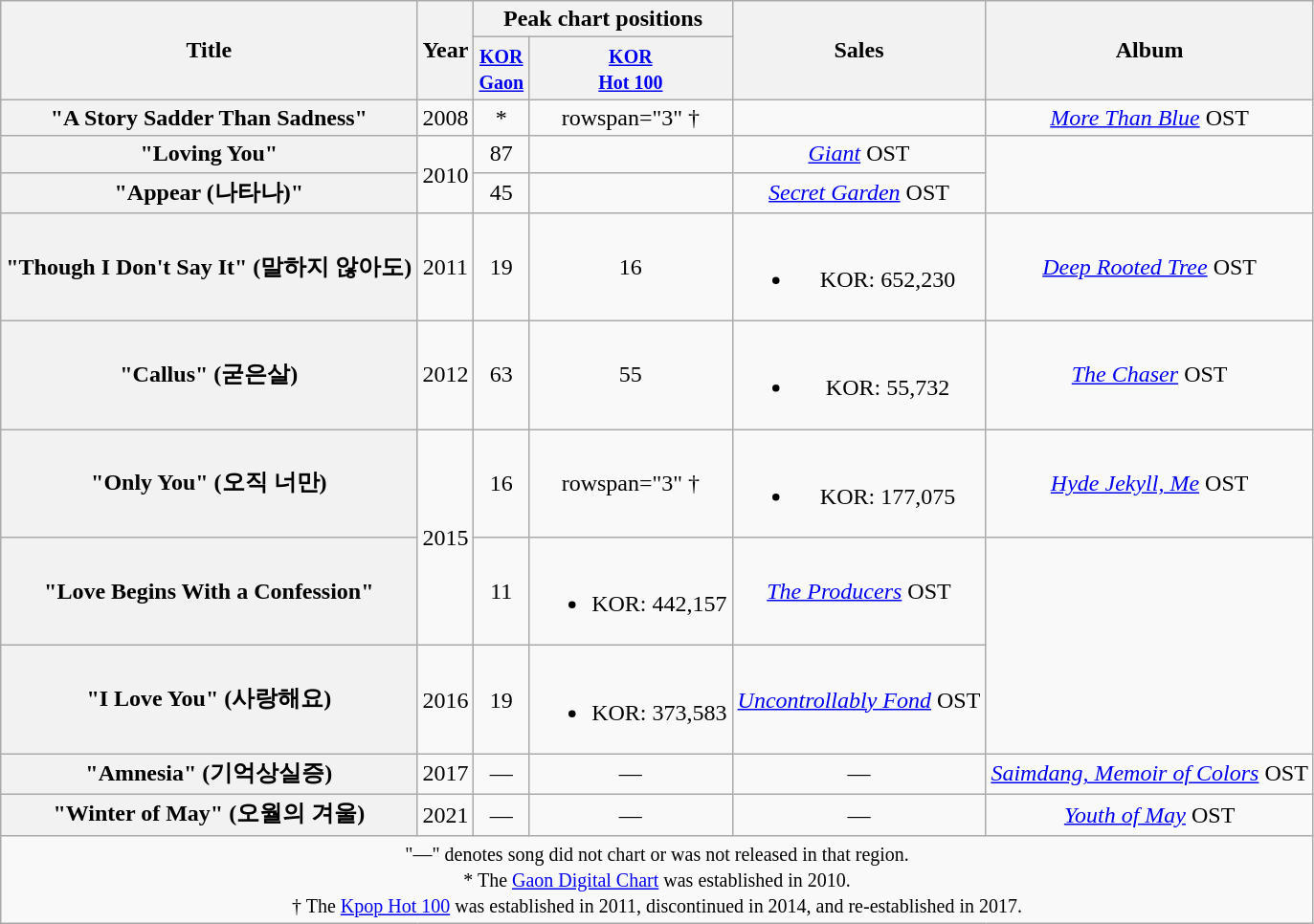<table class="wikitable plainrowheaders" style="text-align:center;">
<tr>
<th scope="col" rowspan="2">Title</th>
<th scope="col" rowspan="2">Year</th>
<th scope="col" colspan="2" style="width:5em;">Peak chart positions</th>
<th scope="col" rowspan="2">Sales</th>
<th scope="col" rowspan="2">Album</th>
</tr>
<tr>
<th><small><a href='#'>KOR<br>Gaon</a></small><br></th>
<th><small><a href='#'>KOR<br>Hot 100</a></small><br></th>
</tr>
<tr>
<th scope="row">"A Story Sadder Than Sadness"</th>
<td>2008</td>
<td>*</td>
<td>rowspan="3" †</td>
<td></td>
<td><em><a href='#'>More Than Blue</a></em> OST</td>
</tr>
<tr>
<th scope="row">"Loving You"</th>
<td rowspan="2">2010</td>
<td>87</td>
<td></td>
<td><em><a href='#'>Giant</a></em> OST</td>
</tr>
<tr>
<th scope="row">"Appear (나타나)"</th>
<td>45</td>
<td></td>
<td><em><a href='#'>Secret Garden</a></em> OST</td>
</tr>
<tr>
<th scope="row">"Though I Don't Say It" (말하지 않아도)</th>
<td>2011</td>
<td>19</td>
<td>16</td>
<td><br><ul><li>KOR: 652,230</li></ul></td>
<td><em><a href='#'>Deep Rooted Tree</a></em> OST</td>
</tr>
<tr>
<th scope="row">"Callus" (굳은살)</th>
<td>2012</td>
<td>63</td>
<td>55</td>
<td><br><ul><li>KOR: 55,732</li></ul></td>
<td><em><a href='#'>The Chaser</a></em> OST</td>
</tr>
<tr>
<th scope="row">"Only You" (오직 너만)</th>
<td rowspan="2">2015</td>
<td>16</td>
<td>rowspan="3" †</td>
<td><br><ul><li>KOR: 177,075</li></ul></td>
<td><em><a href='#'>Hyde Jekyll, Me</a></em> OST</td>
</tr>
<tr>
<th scope="row">"Love Begins With a Confession"</th>
<td>11</td>
<td><br><ul><li>KOR: 442,157</li></ul></td>
<td><em><a href='#'>The Producers</a></em> OST</td>
</tr>
<tr>
<th scope="row">"I Love You" (사랑해요)</th>
<td>2016</td>
<td>19</td>
<td><br><ul><li>KOR: 373,583</li></ul></td>
<td><em><a href='#'>Uncontrollably Fond</a></em> OST</td>
</tr>
<tr>
<th scope="row">"Amnesia" (기억상실증)</th>
<td>2017</td>
<td>—</td>
<td>—</td>
<td>—</td>
<td><em><a href='#'>Saimdang, Memoir of Colors</a></em> OST</td>
</tr>
<tr>
<th scope="row">"Winter of May" (오월의 겨울)</th>
<td>2021</td>
<td>—</td>
<td>—</td>
<td>—</td>
<td><em><a href='#'>Youth of May</a></em> OST</td>
</tr>
<tr>
<td colspan="6" align="center"><small>"—" denotes song did not chart or was not released in that region.<br>* The <a href='#'>Gaon Digital Chart</a> was established in 2010.<br>† The <a href='#'>Kpop Hot 100</a> was established in 2011, discontinued in 2014, and re-established in 2017.</small></td>
</tr>
</table>
